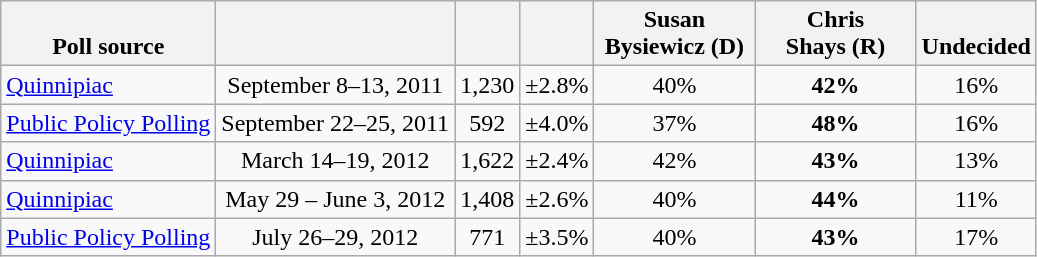<table class="wikitable" style="text-align:center">
<tr valign= bottom>
<th>Poll source</th>
<th></th>
<th></th>
<th></th>
<th style="width:100px;">Susan<br>Bysiewicz (D)</th>
<th style="width:100px;">Chris<br>Shays (R)</th>
<th>Undecided</th>
</tr>
<tr>
<td align=left><a href='#'>Quinnipiac</a></td>
<td>September 8–13, 2011</td>
<td>1,230</td>
<td>±2.8%</td>
<td>40%</td>
<td><strong>42%</strong></td>
<td>16%</td>
</tr>
<tr>
<td align=left><a href='#'>Public Policy Polling</a></td>
<td>September 22–25, 2011</td>
<td>592</td>
<td>±4.0%</td>
<td>37%</td>
<td><strong>48%</strong></td>
<td>16%</td>
</tr>
<tr>
<td align=left><a href='#'>Quinnipiac</a></td>
<td>March 14–19, 2012</td>
<td>1,622</td>
<td>±2.4%</td>
<td>42%</td>
<td><strong>43%</strong></td>
<td>13%</td>
</tr>
<tr>
<td align=left><a href='#'>Quinnipiac</a></td>
<td>May 29 – June 3, 2012</td>
<td>1,408</td>
<td>±2.6%</td>
<td>40%</td>
<td><strong>44%</strong></td>
<td>11%</td>
</tr>
<tr>
<td align=left><a href='#'>Public Policy Polling</a></td>
<td>July 26–29, 2012</td>
<td>771</td>
<td>±3.5%</td>
<td>40%</td>
<td><strong>43%</strong></td>
<td>17%</td>
</tr>
</table>
